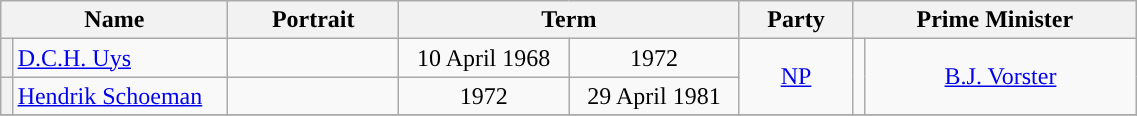<table class="wikitable" width=60%>
<tr>
<th colspan=2 width=20%>Name</th>
<th width=75>Portrait</th>
<th colspan=2 width=30%>Term</th>
<th width=10%>Party</th>
<th colspan=2 width=25%>Prime Minister</th>
</tr>
<tr style="text-align:center">
<th style="width:1%;background-color: "></th>
<td align=left><a href='#'>D.C.H. Uys</a></td>
<td></td>
<td>10 April 1968</td>
<td>1972</td>
<td rowspan=2><a href='#'>NP</a></td>
<td rowspan=2 style="width:1%;background-color: "></td>
<td rowspan=2><a href='#'>B.J. Vorster</a><br> </td>
</tr>
<tr style="text-align:center">
<th style="width:1%;background-color: "></th>
<td align=left><a href='#'>Hendrik Schoeman</a></td>
<td></td>
<td>1972</td>
<td>29 April 1981</td>
</tr>
<tr>
</tr>
</table>
